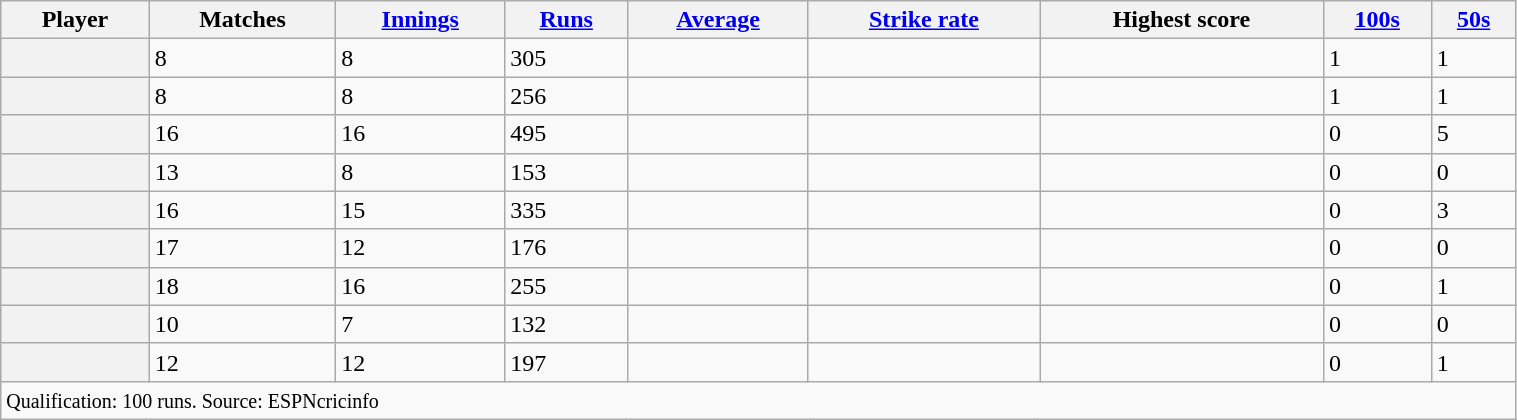<table class="wikitable sortable plainrowheaders" style="width:80%;">
<tr>
<th scope="col">Player</th>
<th scope="col">Matches</th>
<th scope="col"><a href='#'>Innings</a></th>
<th scope="col"><a href='#'>Runs</a></th>
<th scope="col"><a href='#'>Average</a></th>
<th scope="col"><a href='#'>Strike rate</a></th>
<th scope="col">Highest score</th>
<th scope="col"><a href='#'>100s</a></th>
<th scope="col"><a href='#'>50s</a></th>
</tr>
<tr>
<th scope="row"></th>
<td>8</td>
<td>8</td>
<td>305</td>
<td></td>
<td></td>
<td></td>
<td>1</td>
<td>1</td>
</tr>
<tr>
<th scope="row"></th>
<td>8</td>
<td>8</td>
<td>256</td>
<td></td>
<td></td>
<td></td>
<td>1</td>
<td>1</td>
</tr>
<tr>
<th scope="row"></th>
<td>16</td>
<td>16</td>
<td>495</td>
<td></td>
<td></td>
<td></td>
<td>0</td>
<td>5</td>
</tr>
<tr>
<th scope="row"></th>
<td>13</td>
<td>8</td>
<td>153</td>
<td></td>
<td></td>
<td></td>
<td>0</td>
<td>0</td>
</tr>
<tr>
<th scope="row"></th>
<td>16</td>
<td>15</td>
<td>335</td>
<td></td>
<td></td>
<td></td>
<td>0</td>
<td>3</td>
</tr>
<tr>
<th scope="row"></th>
<td>17</td>
<td>12</td>
<td>176</td>
<td></td>
<td></td>
<td></td>
<td>0</td>
<td>0</td>
</tr>
<tr>
<th scope="row"></th>
<td>18</td>
<td>16</td>
<td>255</td>
<td></td>
<td></td>
<td></td>
<td>0</td>
<td>1</td>
</tr>
<tr>
<th scope="row"></th>
<td>10</td>
<td>7</td>
<td>132</td>
<td></td>
<td></td>
<td></td>
<td>0</td>
<td>0</td>
</tr>
<tr>
<th scope="row"></th>
<td>12</td>
<td>12</td>
<td>197</td>
<td></td>
<td></td>
<td></td>
<td>0</td>
<td>1</td>
</tr>
<tr class="sortbottom">
<td colspan="9"><small>Qualification: 100 runs. Source: ESPNcricinfo</small></td>
</tr>
</table>
